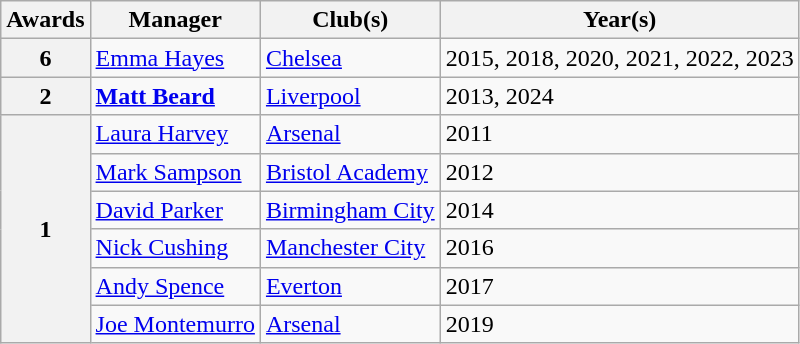<table class="wikitable">
<tr>
<th scope="col">Awards</th>
<th scope="col">Manager</th>
<th scope="col">Club(s)</th>
<th>Year(s)</th>
</tr>
<tr>
<th>6</th>
<td> <a href='#'>Emma Hayes</a></td>
<td><a href='#'>Chelsea</a></td>
<td>2015, 2018, 2020, 2021, 2022, 2023</td>
</tr>
<tr>
<th>2</th>
<td> <strong><a href='#'>Matt Beard</a></strong></td>
<td><a href='#'>Liverpool</a></td>
<td>2013, 2024</td>
</tr>
<tr>
<th rowspan="6">1</th>
<td> <a href='#'>Laura Harvey</a></td>
<td><a href='#'>Arsenal</a></td>
<td>2011</td>
</tr>
<tr>
<td> <a href='#'>Mark Sampson</a></td>
<td><a href='#'>Bristol Academy</a></td>
<td>2012</td>
</tr>
<tr>
<td> <a href='#'>David Parker</a></td>
<td><a href='#'>Birmingham City</a></td>
<td>2014</td>
</tr>
<tr>
<td> <a href='#'>Nick Cushing</a></td>
<td><a href='#'>Manchester City</a></td>
<td>2016</td>
</tr>
<tr>
<td> <a href='#'>Andy Spence</a></td>
<td><a href='#'>Everton</a></td>
<td>2017</td>
</tr>
<tr>
<td> <a href='#'>Joe Montemurro</a></td>
<td><a href='#'>Arsenal</a></td>
<td>2019</td>
</tr>
</table>
